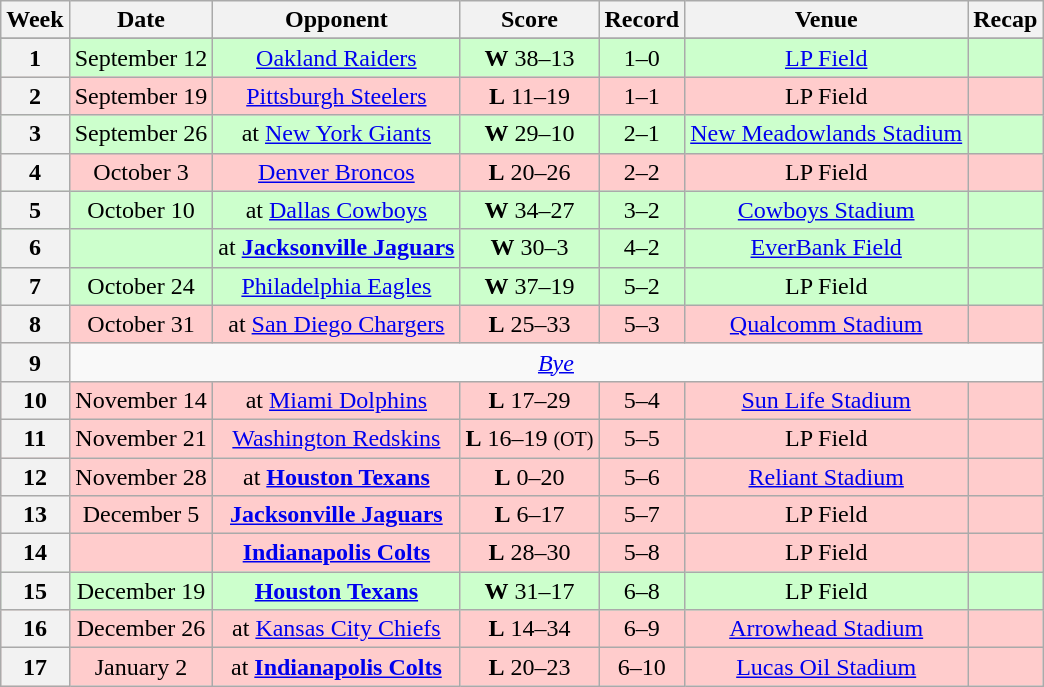<table class="wikitable" style="text-align:center">
<tr>
<th>Week</th>
<th>Date</th>
<th>Opponent</th>
<th>Score</th>
<th>Record</th>
<th>Venue</th>
<th>Recap</th>
</tr>
<tr>
</tr>
<tr style="background:#cfc;">
<th>1</th>
<td style="text-align:center;">September 12</td>
<td style="text-align:center;"><a href='#'>Oakland Raiders</a></td>
<td style="text-align:center;"><strong>W</strong> 38–13</td>
<td style="text-align:center;">1–0</td>
<td style="text-align:center;"><a href='#'>LP Field</a></td>
<td style="text-align:center;"></td>
</tr>
<tr style="background:#fcc;">
<th>2</th>
<td style="text-align:center;">September 19</td>
<td style="text-align:center;"><a href='#'>Pittsburgh Steelers</a></td>
<td style="text-align:center;"><strong>L</strong> 11–19</td>
<td style="text-align:center;">1–1</td>
<td style="text-align:center;">LP Field</td>
<td style="text-align:center;"></td>
</tr>
<tr style="background:#cfc;">
<th>3</th>
<td style="text-align:center;">September 26</td>
<td style="text-align:center;">at <a href='#'>New York Giants</a></td>
<td style="text-align:center;"><strong>W</strong> 29–10</td>
<td style="text-align:center;">2–1</td>
<td style="text-align:center;"><a href='#'>New Meadowlands Stadium</a></td>
<td style="text-align:center;"></td>
</tr>
<tr style="background:#fcc;">
<th>4</th>
<td style="text-align:center;">October 3</td>
<td style="text-align:center;"><a href='#'>Denver Broncos</a></td>
<td style="text-align:center;"><strong>L</strong> 20–26</td>
<td style="text-align:center;">2–2</td>
<td style="text-align:center;">LP Field</td>
<td style="text-align:center;"></td>
</tr>
<tr style="background:#cfc;">
<th>5</th>
<td style="text-align:center;">October 10</td>
<td style="text-align:center;">at <a href='#'>Dallas Cowboys</a></td>
<td style="text-align:center;"><strong>W</strong> 34–27</td>
<td style="text-align:center;">3–2</td>
<td style="text-align:center;"><a href='#'>Cowboys Stadium</a></td>
<td style="text-align:center;"></td>
</tr>
<tr style="background:#cfc;">
<th>6</th>
<td style="text-align:center;"></td>
<td style="text-align:center;">at <strong><a href='#'>Jacksonville Jaguars</a></strong></td>
<td style="text-align:center;"><strong>W</strong> 30–3</td>
<td style="text-align:center;">4–2</td>
<td style="text-align:center;"><a href='#'>EverBank Field</a></td>
<td style="text-align:center;"></td>
</tr>
<tr style="background:#cfc;">
<th>7</th>
<td style="text-align:center;">October 24</td>
<td style="text-align:center;"><a href='#'>Philadelphia Eagles</a></td>
<td style="text-align:center;"><strong>W</strong> 37–19</td>
<td style="text-align:center;">5–2</td>
<td style="text-align:center;">LP Field</td>
<td style="text-align:center;"></td>
</tr>
<tr style="background:#fcc;">
<th>8</th>
<td style="text-align:center;">October 31</td>
<td style="text-align:center;">at <a href='#'>San Diego Chargers</a></td>
<td style="text-align:center;"><strong>L</strong> 25–33</td>
<td style="text-align:center;">5–3</td>
<td style="text-align:center;"><a href='#'>Qualcomm Stadium</a></td>
<td style="text-align:center;"></td>
</tr>
<tr>
<th>9</th>
<td colspan="6" style="text-align:center;"><em><a href='#'>Bye</a></em></td>
</tr>
<tr style="background:#fcc;">
<th>10</th>
<td style="text-align:center;">November 14</td>
<td style="text-align:center;">at <a href='#'>Miami Dolphins</a></td>
<td style="text-align:center;"><strong>L</strong> 17–29</td>
<td style="text-align:center;">5–4</td>
<td style="text-align:center;"><a href='#'>Sun Life Stadium</a></td>
<td style="text-align:center;"></td>
</tr>
<tr style="background:#fcc;">
<th>11</th>
<td style="text-align:center;">November 21</td>
<td style="text-align:center;"><a href='#'>Washington Redskins</a></td>
<td style="text-align:center;"><strong>L</strong> 16–19 <small>(OT)</small></td>
<td style="text-align:center;">5–5</td>
<td style="text-align:center;">LP Field</td>
<td style="text-align:center;"></td>
</tr>
<tr style="background:#fcc;">
<th>12</th>
<td style="text-align:center;">November 28</td>
<td style="text-align:center;">at <strong><a href='#'>Houston Texans</a></strong></td>
<td style="text-align:center;"><strong>L</strong> 0–20</td>
<td style="text-align:center;">5–6</td>
<td style="text-align:center;"><a href='#'>Reliant Stadium</a></td>
<td style="text-align:center;"></td>
</tr>
<tr style="background:#fcc;">
<th>13</th>
<td style="text-align:center;">December 5</td>
<td style="text-align:center;"><strong><a href='#'>Jacksonville Jaguars</a></strong></td>
<td style="text-align:center;"><strong>L</strong> 6–17</td>
<td style="text-align:center;">5–7</td>
<td style="text-align:center;">LP Field</td>
<td style="text-align:center;"></td>
</tr>
<tr style="background:#fcc;">
<th>14</th>
<td style="text-align:center;"></td>
<td style="text-align:center;"><strong><a href='#'>Indianapolis Colts</a></strong></td>
<td style="text-align:center;"><strong>L</strong> 28–30</td>
<td style="text-align:center;">5–8</td>
<td style="text-align:center;">LP Field</td>
<td style="text-align:center;"></td>
</tr>
<tr style="background:#cfc;">
<th>15</th>
<td style="text-align:center;">December 19</td>
<td style="text-align:center;"><strong><a href='#'>Houston Texans</a></strong></td>
<td style="text-align:center;"><strong>W</strong> 31–17</td>
<td style="text-align:center;">6–8</td>
<td style="text-align:center;">LP Field</td>
<td style="text-align:center;"></td>
</tr>
<tr style="background:#fcc;">
<th>16</th>
<td style="text-align:center;">December 26</td>
<td style="text-align:center;">at <a href='#'>Kansas City Chiefs</a></td>
<td style="text-align:center;"><strong>L</strong> 14–34</td>
<td style="text-align:center;">6–9</td>
<td style="text-align:center;"><a href='#'>Arrowhead Stadium</a></td>
<td style="text-align:center;"></td>
</tr>
<tr style="background:#fcc;">
<th>17</th>
<td style="text-align:center;">January 2</td>
<td style="text-align:center;">at <strong><a href='#'>Indianapolis Colts</a></strong></td>
<td style="text-align:center;"><strong>L</strong> 20–23</td>
<td style="text-align:center;">6–10</td>
<td style="text-align:center;"><a href='#'>Lucas Oil Stadium</a></td>
<td style="text-align:center;"></td>
</tr>
</table>
